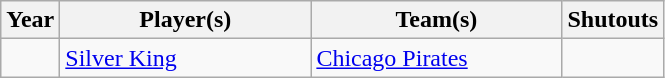<table class="wikitable sortable">
<tr>
<th>Year</th>
<th>Player(s)</th>
<th>Team(s)</th>
<th>Shutouts</th>
</tr>
<tr>
<td></td>
<td width = "160px"><a href='#'>Silver King</a></td>
<td width = "160px"><a href='#'>Chicago Pirates</a></td>
<td></td>
</tr>
</table>
